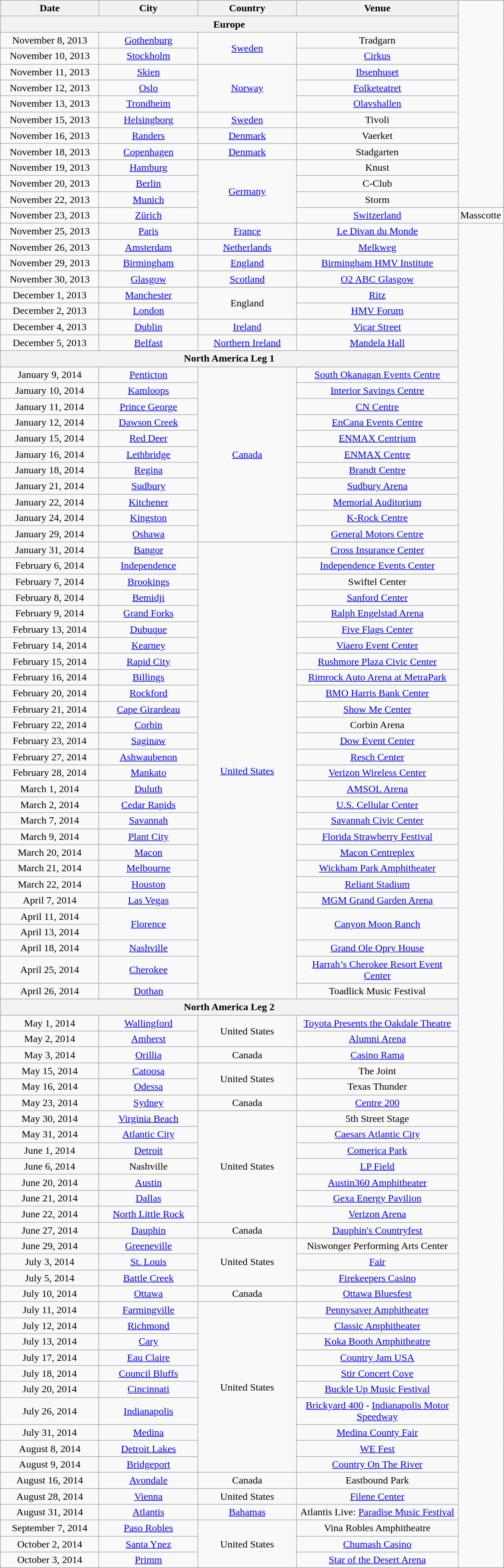<table class="wikitable" style="text-align:center;">
<tr>
<th style="width:150px;">Date</th>
<th style="width:150px;">City</th>
<th style="width:150px;">Country</th>
<th style="width:250px;">Venue</th>
</tr>
<tr>
<th colspan="4">Europe</th>
</tr>
<tr>
<td>November 8, 2013</td>
<td><a href='#'>Gothenburg</a></td>
<td rowspan="2"><a href='#'>Sweden</a></td>
<td>Tradgarn</td>
</tr>
<tr>
<td>November 10, 2013</td>
<td><a href='#'>Stockholm</a></td>
<td><a href='#'>Cirkus</a></td>
</tr>
<tr>
<td>November 11, 2013</td>
<td><a href='#'>Skien</a></td>
<td rowspan="3"><a href='#'>Norway</a></td>
<td><a href='#'>Ibsenhuset</a></td>
</tr>
<tr>
<td>November 12, 2013</td>
<td><a href='#'>Oslo</a></td>
<td><a href='#'>Folketeatret</a></td>
</tr>
<tr>
<td>November 13, 2013</td>
<td><a href='#'>Trondheim</a></td>
<td><a href='#'>Olavshallen</a></td>
</tr>
<tr>
<td>November 15, 2013</td>
<td><a href='#'>Helsingborg</a></td>
<td><a href='#'>Sweden</a></td>
<td>Tivoli</td>
</tr>
<tr>
<td>November 16, 2013</td>
<td><a href='#'>Randers</a></td>
<td><a href='#'>Denmark</a></td>
<td>Vaerket</td>
</tr>
<tr>
<td>November 18, 2013</td>
<td><a href='#'>Copenhagen</a></td>
<td><a href='#'>Denmark</a></td>
<td>Stadgarten</td>
</tr>
<tr>
<td>November 19, 2013</td>
<td><a href='#'>Hamburg</a></td>
<td rowspan="4"><a href='#'>Germany</a></td>
<td>Knust</td>
</tr>
<tr>
<td>November 20, 2013</td>
<td><a href='#'>Berlin</a></td>
<td>C-Club</td>
</tr>
<tr>
<td>November 22, 2013</td>
<td><a href='#'>Munich</a></td>
<td>Storm</td>
</tr>
<tr>
<td>November 23, 2013</td>
<td><a href='#'>Zürich</a></td>
<td><a href='#'>Switzerland</a></td>
<td>Masscotte</td>
</tr>
<tr>
<td>November 25, 2013</td>
<td><a href='#'>Paris</a></td>
<td><a href='#'>France</a></td>
<td><a href='#'>Le Divan du Monde</a></td>
</tr>
<tr>
<td>November 26, 2013</td>
<td><a href='#'>Amsterdam</a></td>
<td><a href='#'>Netherlands</a></td>
<td><a href='#'>Melkweg</a></td>
</tr>
<tr>
<td>November 29, 2013</td>
<td><a href='#'>Birmingham</a></td>
<td><a href='#'>England</a></td>
<td><a href='#'>Birmingham HMV Institute</a></td>
</tr>
<tr>
<td>November 30, 2013</td>
<td><a href='#'>Glasgow</a></td>
<td><a href='#'>Scotland</a></td>
<td><a href='#'>O2 ABC Glasgow</a></td>
</tr>
<tr>
<td>December 1, 2013</td>
<td><a href='#'>Manchester</a></td>
<td rowspan="2">England</td>
<td><a href='#'>Ritz</a></td>
</tr>
<tr>
<td>December 2, 2013</td>
<td><a href='#'>London</a></td>
<td><a href='#'>HMV Forum</a></td>
</tr>
<tr>
<td>December 4, 2013</td>
<td><a href='#'>Dublin</a></td>
<td><a href='#'>Ireland</a></td>
<td><a href='#'>Vicar Street</a></td>
</tr>
<tr>
<td>December 5, 2013</td>
<td><a href='#'>Belfast</a></td>
<td><a href='#'>Northern Ireland</a></td>
<td><a href='#'>Mandela Hall</a></td>
</tr>
<tr>
<th colspan="4">North America Leg 1</th>
</tr>
<tr>
<td>January 9, 2014</td>
<td><a href='#'>Penticton</a></td>
<td rowspan="11"><a href='#'>Canada</a></td>
<td><a href='#'>South Okanagan Events Centre</a></td>
</tr>
<tr>
<td>January 10, 2014</td>
<td><a href='#'>Kamloops</a></td>
<td><a href='#'>Interior Savings Centre</a></td>
</tr>
<tr>
<td>January 11, 2014</td>
<td><a href='#'>Prince George</a></td>
<td><a href='#'>CN Centre</a></td>
</tr>
<tr>
<td>January 12, 2014</td>
<td><a href='#'>Dawson Creek</a></td>
<td><a href='#'>EnCana Events Centre</a></td>
</tr>
<tr>
<td>January 15, 2014</td>
<td><a href='#'>Red Deer</a></td>
<td><a href='#'>ENMAX Centrium</a></td>
</tr>
<tr>
<td>January 16, 2014</td>
<td><a href='#'>Lethbridge</a></td>
<td><a href='#'>ENMAX Centre</a></td>
</tr>
<tr>
<td>January 18, 2014</td>
<td><a href='#'>Regina</a></td>
<td><a href='#'>Brandt Centre</a></td>
</tr>
<tr>
<td>January 21, 2014</td>
<td><a href='#'>Sudbury</a></td>
<td><a href='#'>Sudbury Arena</a></td>
</tr>
<tr>
<td>January 22, 2014</td>
<td><a href='#'>Kitchener</a></td>
<td><a href='#'>Memorial Auditorium</a></td>
</tr>
<tr>
<td>January 24, 2014</td>
<td><a href='#'>Kingston</a></td>
<td><a href='#'>K-Rock Centre</a></td>
</tr>
<tr>
<td>January 29, 2014</td>
<td><a href='#'>Oshawa</a></td>
<td><a href='#'>General Motors Centre</a></td>
</tr>
<tr>
<td>January 31, 2014</td>
<td><a href='#'>Bangor</a></td>
<td rowspan="28"><a href='#'>United States</a></td>
<td><a href='#'>Cross Insurance Center</a></td>
</tr>
<tr>
<td>February 6, 2014</td>
<td><a href='#'>Independence</a></td>
<td><a href='#'>Independence Events Center</a></td>
</tr>
<tr>
<td>February 7, 2014</td>
<td><a href='#'>Brookings</a></td>
<td>Swiftel Center</td>
</tr>
<tr>
<td>February 8, 2014</td>
<td><a href='#'>Bemidji</a></td>
<td><a href='#'>Sanford Center</a></td>
</tr>
<tr>
<td>February 9, 2014</td>
<td><a href='#'>Grand Forks</a></td>
<td><a href='#'>Ralph Engelstad Arena</a></td>
</tr>
<tr>
<td>February 13, 2014</td>
<td><a href='#'>Dubuque</a></td>
<td><a href='#'>Five Flags Center</a></td>
</tr>
<tr>
<td>February 14, 2014</td>
<td><a href='#'>Kearney</a></td>
<td><a href='#'>Viaero Event Center</a></td>
</tr>
<tr>
<td>February 15, 2014</td>
<td><a href='#'>Rapid City</a></td>
<td><a href='#'>Rushmore Plaza Civic Center</a></td>
</tr>
<tr>
<td>February 16, 2014</td>
<td><a href='#'>Billings</a></td>
<td><a href='#'>Rimrock Auto Arena at MetraPark</a></td>
</tr>
<tr>
<td>February 20, 2014</td>
<td><a href='#'>Rockford</a></td>
<td><a href='#'>BMO Harris Bank Center</a></td>
</tr>
<tr>
<td>February 21, 2014</td>
<td><a href='#'>Cape Girardeau</a></td>
<td><a href='#'>Show Me Center</a></td>
</tr>
<tr>
<td>February 22, 2014</td>
<td><a href='#'>Corbin</a></td>
<td>Corbin Arena</td>
</tr>
<tr>
<td>February 23, 2014</td>
<td><a href='#'>Saginaw</a></td>
<td><a href='#'>Dow Event Center</a></td>
</tr>
<tr>
<td>February 27, 2014</td>
<td><a href='#'>Ashwaubenon</a></td>
<td><a href='#'>Resch Center</a></td>
</tr>
<tr>
<td>February 28, 2014</td>
<td><a href='#'>Mankato</a></td>
<td><a href='#'>Verizon Wireless Center</a></td>
</tr>
<tr>
<td>March 1, 2014</td>
<td><a href='#'>Duluth</a></td>
<td><a href='#'>AMSOL Arena</a></td>
</tr>
<tr>
<td>March 2, 2014</td>
<td><a href='#'>Cedar Rapids</a></td>
<td><a href='#'>U.S. Cellular Center</a></td>
</tr>
<tr>
<td>March 7, 2014</td>
<td><a href='#'>Savannah</a></td>
<td><a href='#'>Savannah Civic Center</a></td>
</tr>
<tr>
<td>March 9, 2014</td>
<td><a href='#'>Plant City</a></td>
<td><a href='#'>Florida Strawberry Festival</a></td>
</tr>
<tr>
<td>March 20, 2014</td>
<td><a href='#'>Macon</a></td>
<td><a href='#'>Macon Centreplex</a></td>
</tr>
<tr>
<td>March 21, 2014</td>
<td><a href='#'>Melbourne</a></td>
<td><a href='#'>Wickham Park Amphitheater</a></td>
</tr>
<tr>
<td>March 22, 2014</td>
<td><a href='#'>Houston</a></td>
<td><a href='#'>Reliant Stadium</a></td>
</tr>
<tr>
<td>April 7, 2014</td>
<td><a href='#'>Las Vegas</a></td>
<td><a href='#'>MGM Grand Garden Arena</a></td>
</tr>
<tr>
<td>April 11, 2014</td>
<td rowspan="2"><a href='#'>Florence</a></td>
<td rowspan="2"><a href='#'>Canyon Moon Ranch</a></td>
</tr>
<tr>
<td>April 13, 2014</td>
</tr>
<tr>
<td>April 18, 2014</td>
<td><a href='#'>Nashville</a></td>
<td><a href='#'>Grand Ole Opry House</a></td>
</tr>
<tr>
<td>April 25, 2014</td>
<td><a href='#'>Cherokee</a></td>
<td><a href='#'>Harrah’s Cherokee Resort Event Center</a></td>
</tr>
<tr>
<td>April 26, 2014</td>
<td><a href='#'>Dothan</a></td>
<td>Toadlick Music Festival </td>
</tr>
<tr>
<th colspan="4">North America Leg 2</th>
</tr>
<tr>
<td>May 1, 2014</td>
<td><a href='#'>Wallingford</a></td>
<td rowspan="2">United States</td>
<td><a href='#'>Toyota Presents the Oakdale Theatre</a></td>
</tr>
<tr>
<td>May 2, 2014</td>
<td><a href='#'>Amherst</a></td>
<td><a href='#'>Alumni Arena</a></td>
</tr>
<tr>
<td>May 3, 2014</td>
<td><a href='#'>Orillia</a></td>
<td>Canada</td>
<td><a href='#'>Casino Rama</a></td>
</tr>
<tr>
<td>May 15, 2014</td>
<td><a href='#'>Catoosa</a></td>
<td rowspan="2">United States</td>
<td>The Joint</td>
</tr>
<tr>
<td>May 16, 2014</td>
<td><a href='#'>Odessa</a></td>
<td>Texas Thunder</td>
</tr>
<tr>
<td>May 23, 2014</td>
<td><a href='#'>Sydney</a></td>
<td>Canada</td>
<td><a href='#'>Centre 200</a></td>
</tr>
<tr>
<td>May 30, 2014</td>
<td><a href='#'>Virginia Beach</a></td>
<td rowspan="7">United States</td>
<td>5th Street Stage</td>
</tr>
<tr>
<td>May 31, 2014</td>
<td><a href='#'>Atlantic City</a></td>
<td><a href='#'>Caesars Atlantic City</a></td>
</tr>
<tr>
<td>June 1, 2014</td>
<td><a href='#'>Detroit</a></td>
<td><a href='#'>Comerica Park</a></td>
</tr>
<tr>
<td>June 6, 2014</td>
<td>Nashville</td>
<td><a href='#'>LP Field</a></td>
</tr>
<tr>
<td>June 20, 2014</td>
<td><a href='#'>Austin</a></td>
<td><a href='#'>Austin360 Amphitheater</a></td>
</tr>
<tr>
<td>June 21, 2014</td>
<td><a href='#'>Dallas</a></td>
<td><a href='#'>Gexa Energy Pavilion</a></td>
</tr>
<tr>
<td>June 22, 2014</td>
<td><a href='#'>North Little Rock</a></td>
<td><a href='#'>Verizon Arena</a></td>
</tr>
<tr>
<td>June 27, 2014</td>
<td><a href='#'>Dauphin</a></td>
<td>Canada</td>
<td><a href='#'>Dauphin's Countryfest</a></td>
</tr>
<tr>
<td>June 29, 2014</td>
<td><a href='#'>Greeneville</a></td>
<td rowspan="3">United States</td>
<td>Niswonger Performing Arts Center</td>
</tr>
<tr>
<td>July 3, 2014</td>
<td><a href='#'>St. Louis</a></td>
<td><a href='#'>Fair</a></td>
</tr>
<tr>
<td>July 5, 2014</td>
<td><a href='#'>Battle Creek</a></td>
<td><a href='#'>Firekeepers Casino</a></td>
</tr>
<tr>
<td>July 10, 2014</td>
<td><a href='#'>Ottawa</a></td>
<td>Canada</td>
<td><a href='#'>Ottawa Bluesfest</a></td>
</tr>
<tr>
<td>July 11, 2014</td>
<td><a href='#'>Farmingville</a></td>
<td rowspan="10">United States</td>
<td><a href='#'>Pennysaver Amphitheater</a></td>
</tr>
<tr>
<td>July 12, 2014</td>
<td><a href='#'>Richmond</a></td>
<td><a href='#'>Classic Amphitheater</a></td>
</tr>
<tr>
<td>July 13, 2014</td>
<td><a href='#'>Cary</a></td>
<td><a href='#'>Koka Booth Amphitheatre</a></td>
</tr>
<tr>
<td>July 17, 2014</td>
<td><a href='#'>Eau Claire</a></td>
<td><a href='#'>Country Jam USA</a></td>
</tr>
<tr>
<td>July 18, 2014</td>
<td><a href='#'>Council Bluffs</a></td>
<td><a href='#'>Stir Concert Cove</a></td>
</tr>
<tr>
<td>July 20, 2014</td>
<td><a href='#'>Cincinnati</a></td>
<td><a href='#'>Buckle Up Music Festival</a></td>
</tr>
<tr>
<td>July 26, 2014</td>
<td><a href='#'>Indianapolis</a></td>
<td><a href='#'>Brickyard 400</a> - <a href='#'>Indianapolis Motor Speedway</a></td>
</tr>
<tr>
<td>July 31, 2014</td>
<td Medina, Iowa><a href='#'>Medina</a></td>
<td><a href='#'>Medina County Fair</a></td>
</tr>
<tr>
<td>August 8, 2014</td>
<td><a href='#'>Detroit Lakes</a></td>
<td><a href='#'>WE Fest</a></td>
</tr>
<tr>
<td>August 9, 2014</td>
<td><a href='#'>Bridgeport</a></td>
<td><a href='#'>Country On The River</a></td>
</tr>
<tr>
<td>August 16, 2014</td>
<td><a href='#'>Avondale</a></td>
<td>Canada</td>
<td>Eastbound Park</td>
</tr>
<tr>
<td>August 28, 2014</td>
<td><a href='#'>Vienna</a></td>
<td>United States</td>
<td><a href='#'>Filene Center</a></td>
</tr>
<tr>
<td>August 31, 2014</td>
<td Atlantis, Bahamas><a href='#'>Atlantis</a></td>
<td><a href='#'>Bahamas</a></td>
<td>Atlantis Live: <a href='#'>Paradise Music Festival</a></td>
</tr>
<tr>
<td>September 7, 2014</td>
<td><a href='#'>Paso Robles</a></td>
<td rowspan="3">United States</td>
<td>Vina Robles Amphitheatre</td>
</tr>
<tr>
<td>October 2, 2014</td>
<td><a href='#'>Santa Ynez</a></td>
<td><a href='#'>Chumash Casino</a></td>
</tr>
<tr>
<td>October 3, 2014</td>
<td><a href='#'>Primm</a></td>
<td><a href='#'>Star of the Desert Arena</a></td>
</tr>
</table>
